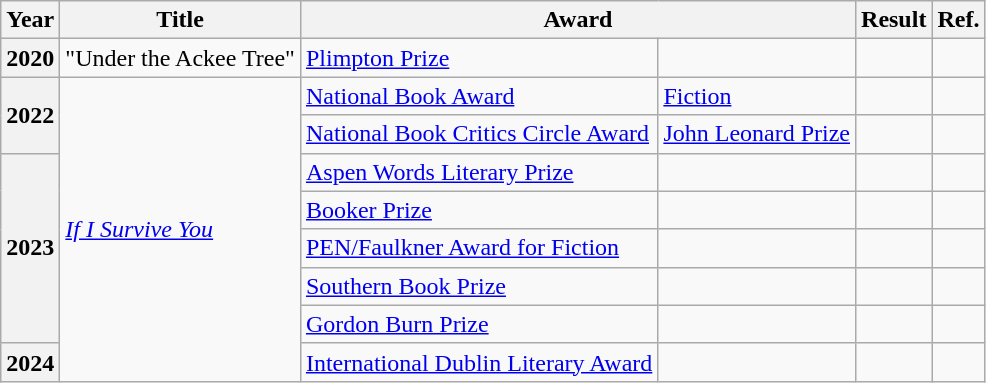<table class="wikitable">
<tr>
<th>Year</th>
<th>Title</th>
<th colspan="2">Award</th>
<th>Result</th>
<th>Ref.</th>
</tr>
<tr>
<th>2020</th>
<td>"Under the Ackee Tree"</td>
<td><a href='#'>Plimpton Prize</a></td>
<td></td>
<td></td>
<td></td>
</tr>
<tr>
<th rowspan="2">2022</th>
<td rowspan="9"><em><a href='#'>If I Survive You</a></em></td>
<td><a href='#'>National Book Award</a></td>
<td><a href='#'>Fiction</a></td>
<td></td>
<td></td>
</tr>
<tr>
<td><a href='#'>National Book Critics Circle Award</a></td>
<td><a href='#'>John Leonard Prize</a></td>
<td></td>
<td></td>
</tr>
<tr>
<th rowspan="5">2023</th>
<td><a href='#'>Aspen Words Literary Prize</a></td>
<td></td>
<td></td>
<td></td>
</tr>
<tr>
<td><a href='#'>Booker Prize</a></td>
<td></td>
<td></td>
<td></td>
</tr>
<tr>
<td><a href='#'>PEN/Faulkner Award for Fiction</a></td>
<td></td>
<td></td>
<td></td>
</tr>
<tr>
<td><a href='#'>Southern Book Prize</a></td>
<td></td>
<td></td>
<td></td>
</tr>
<tr>
<td><a href='#'>Gordon Burn Prize</a></td>
<td></td>
<td></td>
<td></td>
</tr>
<tr>
<th>2024</th>
<td><a href='#'>International Dublin Literary Award</a></td>
<td></td>
<td></td>
<td></td>
</tr>
</table>
